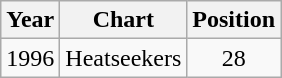<table class="wikitable">
<tr>
<th>Year</th>
<th>Chart</th>
<th>Position</th>
</tr>
<tr>
<td>1996</td>
<td>Heatseekers</td>
<td style="text-align:center;">28</td>
</tr>
</table>
